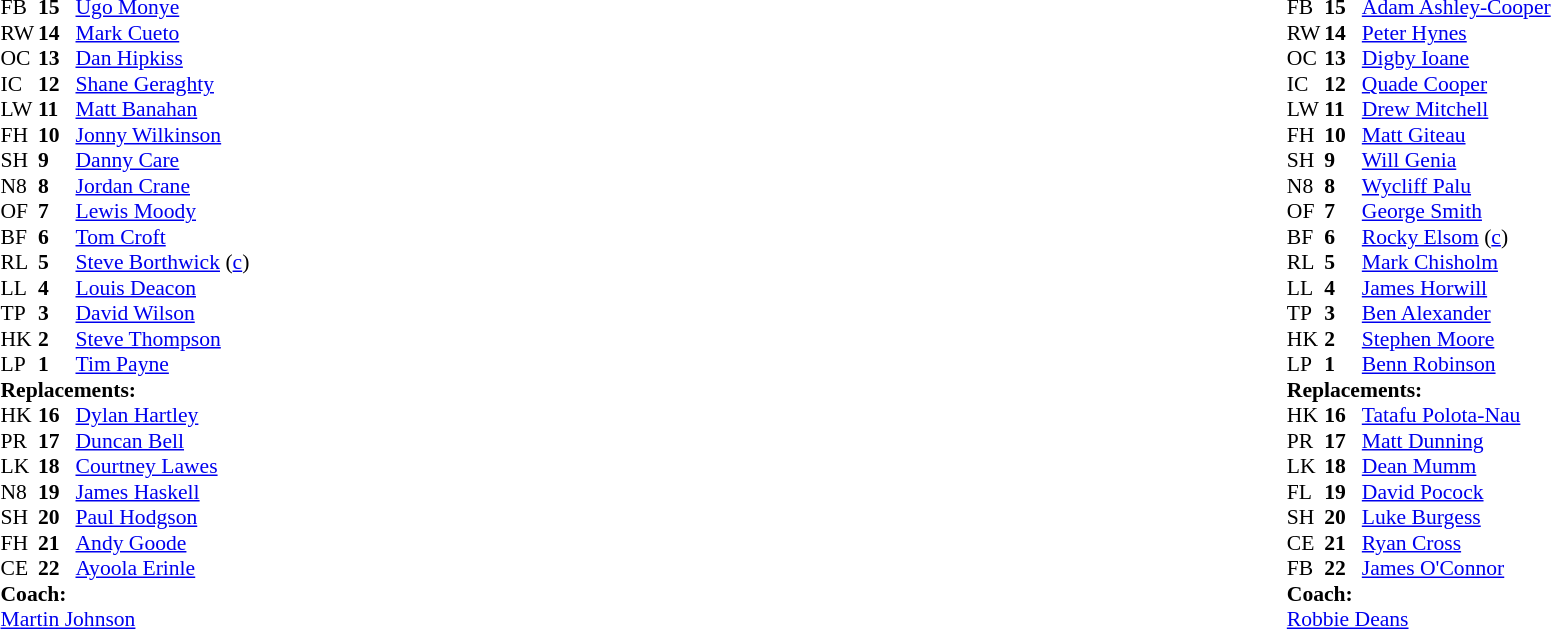<table style="width:100%;">
<tr>
<td style="vertical-align:top; width:50%;"><br><table style="font-size: 90%" cellspacing="0" cellpadding="0">
<tr>
<th width="25"></th>
<th width="25"></th>
</tr>
<tr>
<td>FB</td>
<td><strong>15</strong></td>
<td><a href='#'>Ugo Monye</a></td>
</tr>
<tr>
<td>RW</td>
<td><strong>14</strong></td>
<td><a href='#'>Mark Cueto</a></td>
</tr>
<tr>
<td>OC</td>
<td><strong>13</strong></td>
<td><a href='#'>Dan Hipkiss</a></td>
</tr>
<tr>
<td>IC</td>
<td><strong>12</strong></td>
<td><a href='#'>Shane Geraghty</a></td>
</tr>
<tr>
<td>LW</td>
<td><strong>11</strong></td>
<td><a href='#'>Matt Banahan</a></td>
</tr>
<tr>
<td>FH</td>
<td><strong>10</strong></td>
<td><a href='#'>Jonny Wilkinson</a></td>
</tr>
<tr>
<td>SH</td>
<td><strong>9</strong></td>
<td><a href='#'>Danny Care</a></td>
</tr>
<tr>
<td>N8</td>
<td><strong>8</strong></td>
<td><a href='#'>Jordan Crane</a></td>
</tr>
<tr>
<td>OF</td>
<td><strong>7</strong></td>
<td><a href='#'>Lewis Moody</a></td>
</tr>
<tr>
<td>BF</td>
<td><strong>6</strong></td>
<td><a href='#'>Tom Croft</a></td>
</tr>
<tr>
<td>RL</td>
<td><strong>5</strong></td>
<td><a href='#'>Steve Borthwick</a> (<a href='#'>c</a>)</td>
</tr>
<tr>
<td>LL</td>
<td><strong>4</strong></td>
<td><a href='#'>Louis Deacon</a></td>
</tr>
<tr>
<td>TP</td>
<td><strong>3</strong></td>
<td><a href='#'>David Wilson</a></td>
</tr>
<tr>
<td>HK</td>
<td><strong>2</strong></td>
<td><a href='#'>Steve Thompson</a></td>
</tr>
<tr>
<td>LP</td>
<td><strong>1</strong></td>
<td><a href='#'>Tim Payne</a></td>
</tr>
<tr>
<td colspan=3><strong>Replacements:</strong></td>
</tr>
<tr>
<td>HK</td>
<td><strong>16</strong></td>
<td><a href='#'>Dylan Hartley</a></td>
</tr>
<tr>
<td>PR</td>
<td><strong>17</strong></td>
<td><a href='#'>Duncan Bell</a></td>
</tr>
<tr>
<td>LK</td>
<td><strong>18</strong></td>
<td><a href='#'>Courtney Lawes</a></td>
</tr>
<tr>
<td>N8</td>
<td><strong>19</strong></td>
<td><a href='#'>James Haskell</a></td>
</tr>
<tr>
<td>SH</td>
<td><strong>20</strong></td>
<td><a href='#'>Paul Hodgson</a></td>
</tr>
<tr>
<td>FH</td>
<td><strong>21</strong></td>
<td><a href='#'>Andy Goode</a></td>
</tr>
<tr>
<td>CE</td>
<td><strong>22</strong></td>
<td><a href='#'>Ayoola Erinle</a></td>
</tr>
<tr>
<td colspan=3><strong>Coach:</strong></td>
</tr>
<tr>
<td colspan="4"> <a href='#'>Martin Johnson</a></td>
</tr>
</table>
</td>
<td style="vertical-align:top"></td>
<td style="vertical-align:top;width:50%"><br><table cellspacing="0" cellpadding="0" style="font-size:90%; margin:auto;">
<tr>
<th width="25"></th>
<th width="25"></th>
</tr>
<tr>
<td>FB</td>
<td><strong>15</strong></td>
<td><a href='#'>Adam Ashley-Cooper</a></td>
</tr>
<tr>
<td>RW</td>
<td><strong>14</strong></td>
<td><a href='#'>Peter Hynes</a></td>
</tr>
<tr>
<td>OC</td>
<td><strong>13</strong></td>
<td><a href='#'>Digby Ioane</a></td>
</tr>
<tr>
<td>IC</td>
<td><strong>12</strong></td>
<td><a href='#'>Quade Cooper</a></td>
</tr>
<tr>
<td>LW</td>
<td><strong>11</strong></td>
<td><a href='#'>Drew Mitchell</a></td>
</tr>
<tr>
<td>FH</td>
<td><strong>10</strong></td>
<td><a href='#'>Matt Giteau</a></td>
</tr>
<tr>
<td>SH</td>
<td><strong>9</strong></td>
<td><a href='#'>Will Genia</a></td>
</tr>
<tr>
<td>N8</td>
<td><strong>8</strong></td>
<td><a href='#'>Wycliff Palu</a></td>
</tr>
<tr>
<td>OF</td>
<td><strong>7</strong></td>
<td><a href='#'>George Smith</a></td>
</tr>
<tr>
<td>BF</td>
<td><strong>6</strong></td>
<td><a href='#'>Rocky Elsom</a> (<a href='#'>c</a>)</td>
</tr>
<tr>
<td>RL</td>
<td><strong>5</strong></td>
<td><a href='#'>Mark Chisholm</a></td>
</tr>
<tr>
<td>LL</td>
<td><strong>4</strong></td>
<td><a href='#'>James Horwill</a></td>
</tr>
<tr>
<td>TP</td>
<td><strong>3</strong></td>
<td><a href='#'>Ben Alexander</a></td>
</tr>
<tr>
<td>HK</td>
<td><strong>2</strong></td>
<td><a href='#'>Stephen Moore</a></td>
</tr>
<tr>
<td>LP</td>
<td><strong>1</strong></td>
<td><a href='#'>Benn Robinson</a></td>
</tr>
<tr>
<td colspan=3><strong>Replacements:</strong></td>
</tr>
<tr>
<td>HK</td>
<td><strong>16</strong></td>
<td><a href='#'>Tatafu Polota-Nau</a></td>
</tr>
<tr>
<td>PR</td>
<td><strong>17</strong></td>
<td><a href='#'>Matt Dunning</a></td>
</tr>
<tr>
<td>LK</td>
<td><strong>18</strong></td>
<td><a href='#'>Dean Mumm</a></td>
</tr>
<tr>
<td>FL</td>
<td><strong>19</strong></td>
<td><a href='#'>David Pocock</a></td>
</tr>
<tr>
<td>SH</td>
<td><strong>20</strong></td>
<td><a href='#'>Luke Burgess</a></td>
</tr>
<tr>
<td>CE</td>
<td><strong>21</strong></td>
<td><a href='#'>Ryan Cross</a></td>
</tr>
<tr>
<td>FB</td>
<td><strong>22</strong></td>
<td><a href='#'>James O'Connor</a></td>
</tr>
<tr>
<td colspan=3><strong>Coach:</strong></td>
</tr>
<tr>
<td colspan="4"> <a href='#'>Robbie Deans</a></td>
</tr>
</table>
</td>
</tr>
</table>
